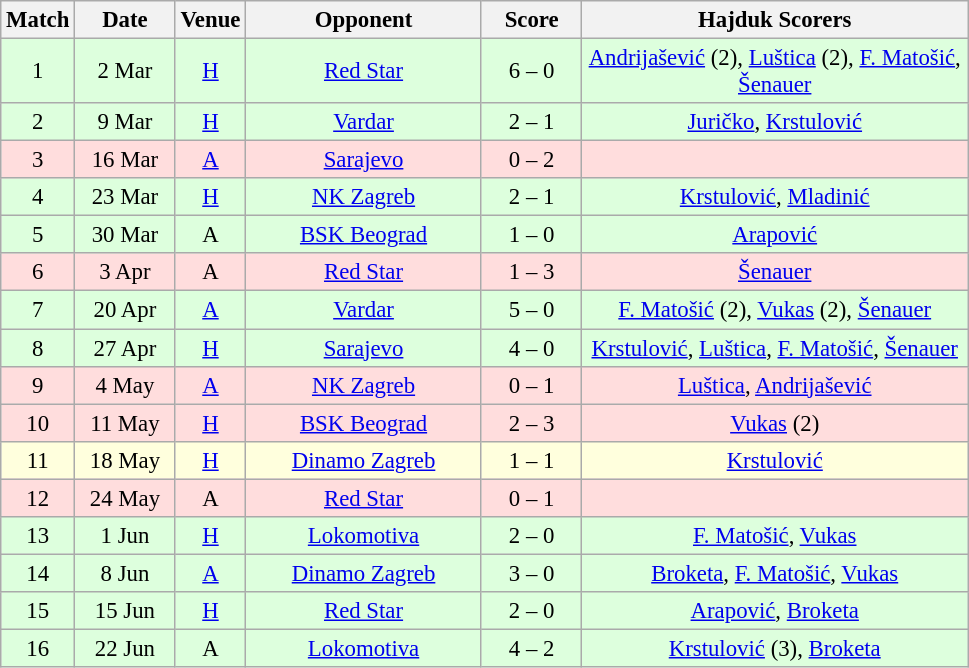<table class="wikitable sortable" style="text-align: center; font-size:95%;">
<tr>
<th width="30">Match</th>
<th width="60">Date</th>
<th width="20">Venue</th>
<th width="150">Opponent</th>
<th width="60">Score</th>
<th width="250">Hajduk Scorers</th>
</tr>
<tr bgcolor="#ddffdd">
<td>1</td>
<td>2 Mar</td>
<td><a href='#'>H</a></td>
<td><a href='#'>Red Star</a></td>
<td>6 – 0</td>
<td><a href='#'>Andrijašević</a> (2), <a href='#'>Luštica</a> (2), <a href='#'>F. Matošić</a>, <a href='#'>Šenauer</a></td>
</tr>
<tr bgcolor="#ddffdd">
<td>2</td>
<td>9 Mar</td>
<td><a href='#'>H</a></td>
<td><a href='#'>Vardar</a></td>
<td>2 – 1</td>
<td><a href='#'>Juričko</a>, <a href='#'>Krstulović</a></td>
</tr>
<tr bgcolor="#ffdddd">
<td>3</td>
<td>16 Mar</td>
<td><a href='#'>A</a></td>
<td><a href='#'>Sarajevo</a></td>
<td>0 – 2</td>
<td></td>
</tr>
<tr bgcolor="#ddffdd">
<td>4</td>
<td>23 Mar</td>
<td><a href='#'>H</a></td>
<td><a href='#'>NK Zagreb</a></td>
<td>2 – 1</td>
<td><a href='#'>Krstulović</a>, <a href='#'>Mladinić</a></td>
</tr>
<tr bgcolor="#ddffdd">
<td>5</td>
<td>30 Mar</td>
<td>A</td>
<td><a href='#'>BSK Beograd</a></td>
<td>1 – 0</td>
<td><a href='#'>Arapović</a></td>
</tr>
<tr bgcolor="#ffdddd">
<td>6</td>
<td>3 Apr</td>
<td>A</td>
<td><a href='#'>Red Star</a></td>
<td>1 – 3</td>
<td><a href='#'>Šenauer</a></td>
</tr>
<tr bgcolor="#ddffdd">
<td>7</td>
<td>20 Apr</td>
<td><a href='#'>A</a></td>
<td><a href='#'>Vardar</a></td>
<td>5 – 0</td>
<td><a href='#'>F. Matošić</a> (2), <a href='#'>Vukas</a> (2), <a href='#'>Šenauer</a></td>
</tr>
<tr bgcolor="#ddffdd">
<td>8</td>
<td>27 Apr</td>
<td><a href='#'>H</a></td>
<td><a href='#'>Sarajevo</a></td>
<td>4 – 0</td>
<td><a href='#'>Krstulović</a>, <a href='#'>Luštica</a>, <a href='#'>F. Matošić</a>, <a href='#'>Šenauer</a></td>
</tr>
<tr bgcolor="#ffdddd">
<td>9</td>
<td>4 May</td>
<td><a href='#'>A</a></td>
<td><a href='#'>NK Zagreb</a></td>
<td>0 – 1</td>
<td><a href='#'>Luštica</a>, <a href='#'>Andrijašević</a></td>
</tr>
<tr bgcolor="#ffdddd">
<td>10</td>
<td>11 May</td>
<td><a href='#'>H</a></td>
<td><a href='#'>BSK Beograd</a></td>
<td>2 – 3</td>
<td><a href='#'>Vukas</a> (2)</td>
</tr>
<tr bgcolor="#ffffdd">
<td>11</td>
<td>18 May</td>
<td><a href='#'>H</a></td>
<td><a href='#'>Dinamo Zagreb</a></td>
<td>1 – 1</td>
<td><a href='#'>Krstulović</a></td>
</tr>
<tr bgcolor="#ffdddd">
<td>12</td>
<td>24 May</td>
<td>A</td>
<td><a href='#'>Red Star</a></td>
<td>0 – 1</td>
<td></td>
</tr>
<tr bgcolor="#ddffdd">
<td>13</td>
<td>1 Jun</td>
<td><a href='#'>H</a></td>
<td><a href='#'>Lokomotiva</a></td>
<td>2 – 0</td>
<td><a href='#'>F. Matošić</a>, <a href='#'>Vukas</a></td>
</tr>
<tr bgcolor="#ddffdd">
<td>14</td>
<td>8 Jun</td>
<td><a href='#'>A</a></td>
<td><a href='#'>Dinamo Zagreb</a></td>
<td>3 – 0</td>
<td><a href='#'>Broketa</a>, <a href='#'>F. Matošić</a>, <a href='#'>Vukas</a></td>
</tr>
<tr bgcolor="#ddffdd">
<td>15</td>
<td>15 Jun</td>
<td><a href='#'>H</a></td>
<td><a href='#'>Red Star</a></td>
<td>2 – 0</td>
<td><a href='#'>Arapović</a>, <a href='#'>Broketa</a></td>
</tr>
<tr bgcolor="#ddffdd">
<td>16</td>
<td>22 Jun</td>
<td>A</td>
<td><a href='#'>Lokomotiva</a></td>
<td>4 – 2</td>
<td><a href='#'>Krstulović</a> (3), <a href='#'>Broketa</a></td>
</tr>
</table>
